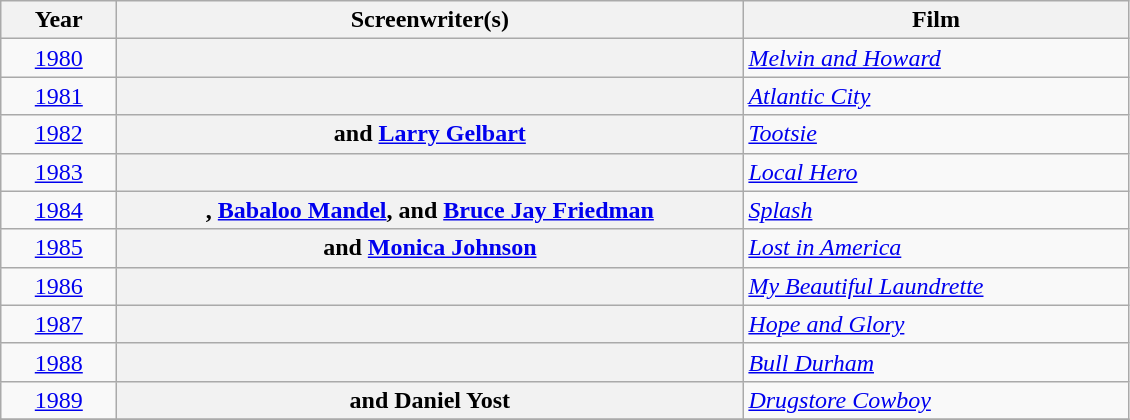<table class="sortable wikitable plainrowheaders">
<tr>
<th scope="col" width=70>Year</th>
<th scope="col" width=410>Screenwriter(s)</th>
<th scope="col" width=250>Film</th>
</tr>
<tr>
<td style="text-align:center;"><a href='#'>1980</a></td>
<th scope=row></th>
<td><em><a href='#'>Melvin and Howard</a></em></td>
</tr>
<tr>
<td style="text-align:center;"><a href='#'>1981</a></td>
<th scope=row></th>
<td><em><a href='#'>Atlantic City</a></em></td>
</tr>
<tr>
<td style="text-align:center;"><a href='#'>1982</a></td>
<th scope=row> and <a href='#'>Larry Gelbart</a></th>
<td><em><a href='#'>Tootsie</a></em></td>
</tr>
<tr>
<td style="text-align:center;"><a href='#'>1983</a></td>
<th scope=row></th>
<td><em><a href='#'>Local Hero</a></em></td>
</tr>
<tr>
<td style="text-align:center;"><a href='#'>1984</a></td>
<th scope=row>, <a href='#'>Babaloo Mandel</a>, and <a href='#'>Bruce Jay Friedman</a></th>
<td><em><a href='#'>Splash</a></em></td>
</tr>
<tr>
<td style="text-align:center;"><a href='#'>1985</a></td>
<th scope=row> and <a href='#'>Monica Johnson</a></th>
<td><em><a href='#'>Lost in America</a></em></td>
</tr>
<tr>
<td style="text-align:center;"><a href='#'>1986</a></td>
<th scope=row></th>
<td><em><a href='#'>My Beautiful Laundrette</a></em></td>
</tr>
<tr>
<td style="text-align:center;"><a href='#'>1987</a></td>
<th scope=row></th>
<td><em><a href='#'>Hope and Glory</a></em></td>
</tr>
<tr>
<td style="text-align:center;"><a href='#'>1988</a></td>
<th scope=row></th>
<td><em><a href='#'>Bull Durham</a></em></td>
</tr>
<tr>
<td style="text-align:center;"><a href='#'>1989</a></td>
<th scope=row> and Daniel Yost</th>
<td><em><a href='#'>Drugstore Cowboy</a></em></td>
</tr>
<tr>
</tr>
</table>
